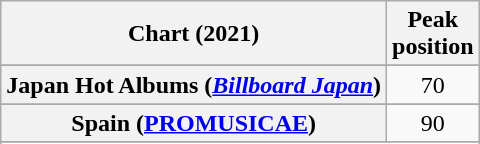<table class="wikitable sortable plainrowheaders" style="text-align:center">
<tr>
<th scope="col">Chart (2021)</th>
<th scope="col">Peak<br>position</th>
</tr>
<tr>
</tr>
<tr>
</tr>
<tr>
</tr>
<tr>
</tr>
<tr>
</tr>
<tr>
</tr>
<tr>
<th scope="row">Japan Hot Albums (<em><a href='#'>Billboard Japan</a></em>)</th>
<td>70</td>
</tr>
<tr>
</tr>
<tr>
</tr>
<tr>
<th scope="row">Spain (<a href='#'>PROMUSICAE</a>)</th>
<td>90</td>
</tr>
<tr>
</tr>
<tr>
</tr>
</table>
